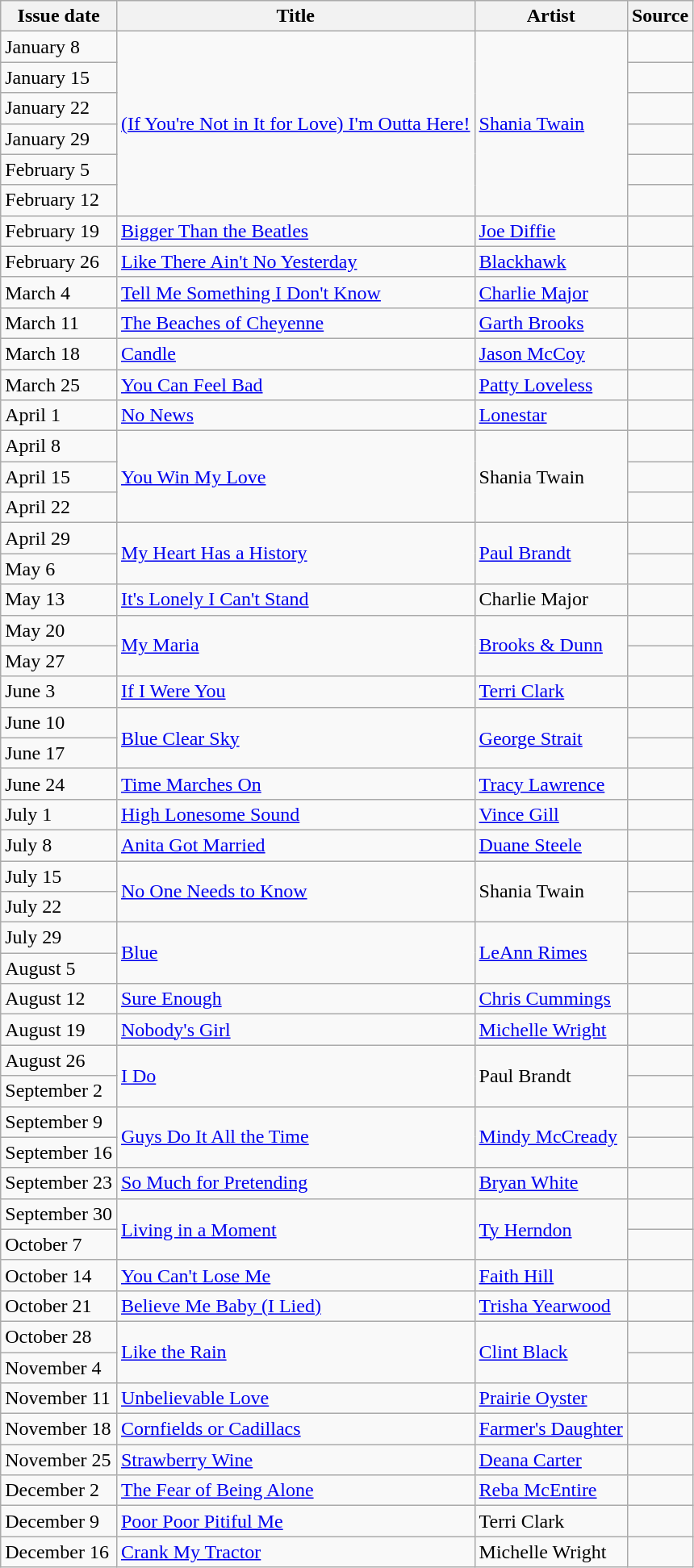<table class="wikitable">
<tr>
<th>Issue date</th>
<th>Title</th>
<th>Artist</th>
<th>Source</th>
</tr>
<tr>
<td>January 8</td>
<td rowspan=6><a href='#'>(If You're Not in It for Love) I'm Outta Here!</a></td>
<td rowspan=6><a href='#'>Shania Twain</a></td>
<td align=center></td>
</tr>
<tr>
<td>January 15</td>
<td align=center></td>
</tr>
<tr>
<td>January 22</td>
<td align=center></td>
</tr>
<tr>
<td>January 29</td>
<td align=center></td>
</tr>
<tr>
<td>February 5</td>
<td align=center></td>
</tr>
<tr>
<td>February 12</td>
<td align=center></td>
</tr>
<tr>
<td>February 19</td>
<td><a href='#'>Bigger Than the Beatles</a></td>
<td><a href='#'>Joe Diffie</a></td>
<td align=center></td>
</tr>
<tr>
<td>February 26</td>
<td><a href='#'>Like There Ain't No Yesterday</a></td>
<td><a href='#'>Blackhawk</a></td>
<td align=center></td>
</tr>
<tr>
<td>March 4</td>
<td><a href='#'>Tell Me Something I Don't Know</a></td>
<td><a href='#'>Charlie Major</a></td>
<td align=center></td>
</tr>
<tr>
<td>March 11</td>
<td><a href='#'>The Beaches of Cheyenne</a></td>
<td><a href='#'>Garth Brooks</a></td>
<td align=center></td>
</tr>
<tr>
<td>March 18</td>
<td><a href='#'>Candle</a></td>
<td><a href='#'>Jason McCoy</a></td>
<td align=center></td>
</tr>
<tr>
<td>March 25</td>
<td><a href='#'>You Can Feel Bad</a></td>
<td><a href='#'>Patty Loveless</a></td>
<td align=center></td>
</tr>
<tr>
<td>April 1</td>
<td><a href='#'>No News</a></td>
<td><a href='#'>Lonestar</a></td>
<td align=center></td>
</tr>
<tr>
<td>April 8</td>
<td rowspan=3><a href='#'>You Win My Love</a></td>
<td rowspan=3>Shania Twain</td>
<td align=center></td>
</tr>
<tr>
<td>April 15</td>
<td align=center></td>
</tr>
<tr>
<td>April 22</td>
<td align=center></td>
</tr>
<tr>
<td>April 29</td>
<td rowspan=2><a href='#'>My Heart Has a History</a></td>
<td rowspan=2><a href='#'>Paul Brandt</a></td>
<td align=center></td>
</tr>
<tr>
<td>May 6</td>
<td align=center></td>
</tr>
<tr>
<td>May 13</td>
<td><a href='#'>It's Lonely I Can't Stand</a></td>
<td>Charlie Major</td>
<td align=center></td>
</tr>
<tr>
<td>May 20</td>
<td rowspan=2><a href='#'>My Maria</a></td>
<td rowspan=2><a href='#'>Brooks & Dunn</a></td>
<td align=center></td>
</tr>
<tr>
<td>May 27</td>
<td align=center></td>
</tr>
<tr>
<td>June 3</td>
<td><a href='#'>If I Were You</a></td>
<td><a href='#'>Terri Clark</a></td>
<td align=center></td>
</tr>
<tr>
<td>June 10</td>
<td rowspan=2><a href='#'>Blue Clear Sky</a></td>
<td rowspan=2><a href='#'>George Strait</a></td>
<td align=center></td>
</tr>
<tr>
<td>June 17</td>
<td align=center></td>
</tr>
<tr>
<td>June 24</td>
<td><a href='#'>Time Marches On</a></td>
<td><a href='#'>Tracy Lawrence</a></td>
<td align=center></td>
</tr>
<tr>
<td>July 1</td>
<td><a href='#'>High Lonesome Sound</a></td>
<td><a href='#'>Vince Gill</a></td>
<td align=center></td>
</tr>
<tr>
<td>July 8</td>
<td><a href='#'>Anita Got Married</a></td>
<td><a href='#'>Duane Steele</a></td>
<td align=center></td>
</tr>
<tr>
<td>July 15</td>
<td rowspan=2><a href='#'>No One Needs to Know</a></td>
<td rowspan=2>Shania Twain</td>
<td align=center></td>
</tr>
<tr>
<td>July 22</td>
<td align=center></td>
</tr>
<tr>
<td>July 29</td>
<td rowspan=2><a href='#'>Blue</a></td>
<td rowspan=2><a href='#'>LeAnn Rimes</a></td>
<td align=center></td>
</tr>
<tr>
<td>August 5</td>
<td align=center></td>
</tr>
<tr>
<td>August 12</td>
<td><a href='#'>Sure Enough</a></td>
<td><a href='#'>Chris Cummings</a></td>
<td align=center></td>
</tr>
<tr>
<td>August 19</td>
<td><a href='#'>Nobody's Girl</a></td>
<td><a href='#'>Michelle Wright</a></td>
<td align=center></td>
</tr>
<tr>
<td>August 26</td>
<td rowspan=2><a href='#'>I Do</a></td>
<td rowspan=2>Paul Brandt</td>
<td align=center></td>
</tr>
<tr>
<td>September 2</td>
<td align=center></td>
</tr>
<tr>
<td>September 9</td>
<td rowspan=2><a href='#'>Guys Do It All the Time</a></td>
<td rowspan=2><a href='#'>Mindy McCready</a></td>
<td align=center></td>
</tr>
<tr>
<td>September 16</td>
<td align=center></td>
</tr>
<tr>
<td>September 23</td>
<td><a href='#'>So Much for Pretending</a></td>
<td><a href='#'>Bryan White</a></td>
<td align=center></td>
</tr>
<tr>
<td>September 30</td>
<td rowspan=2><a href='#'>Living in a Moment</a></td>
<td rowspan=2><a href='#'>Ty Herndon</a></td>
<td align=center></td>
</tr>
<tr>
<td>October 7</td>
<td align=center></td>
</tr>
<tr>
<td>October 14</td>
<td><a href='#'>You Can't Lose Me</a></td>
<td><a href='#'>Faith Hill</a></td>
<td align=center></td>
</tr>
<tr>
<td>October 21</td>
<td><a href='#'>Believe Me Baby (I Lied)</a></td>
<td><a href='#'>Trisha Yearwood</a></td>
<td align=center></td>
</tr>
<tr>
<td>October 28</td>
<td rowspan=2><a href='#'>Like the Rain</a></td>
<td rowspan=2><a href='#'>Clint Black</a></td>
<td align=center></td>
</tr>
<tr>
<td>November 4</td>
<td align=center></td>
</tr>
<tr>
<td>November 11</td>
<td><a href='#'>Unbelievable Love</a></td>
<td><a href='#'>Prairie Oyster</a></td>
<td align=center></td>
</tr>
<tr>
<td>November 18</td>
<td><a href='#'>Cornfields or Cadillacs</a></td>
<td><a href='#'>Farmer's Daughter</a></td>
<td align=center></td>
</tr>
<tr>
<td>November 25</td>
<td><a href='#'>Strawberry Wine</a></td>
<td><a href='#'>Deana Carter</a></td>
<td align=center></td>
</tr>
<tr>
<td>December 2</td>
<td><a href='#'>The Fear of Being Alone</a></td>
<td><a href='#'>Reba McEntire</a></td>
<td align=center></td>
</tr>
<tr>
<td>December 9</td>
<td><a href='#'>Poor Poor Pitiful Me</a></td>
<td>Terri Clark</td>
<td align=center></td>
</tr>
<tr>
<td>December 16</td>
<td><a href='#'>Crank My Tractor</a></td>
<td>Michelle Wright</td>
<td align=center></td>
</tr>
</table>
